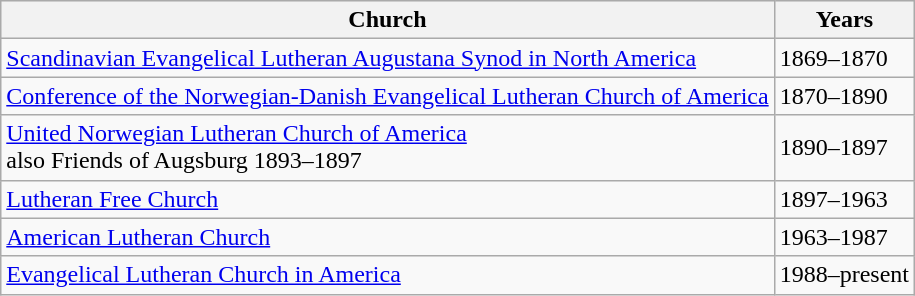<table class="wikitable">
<tr style="background:#efefef;">
<th>Church</th>
<th>Years</th>
</tr>
<tr>
<td><a href='#'>Scandinavian Evangelical Lutheran Augustana Synod in North America</a></td>
<td>1869–1870</td>
</tr>
<tr>
<td><a href='#'>Conference of the Norwegian-Danish Evangelical Lutheran Church of America</a></td>
<td>1870–1890</td>
</tr>
<tr>
<td><a href='#'>United Norwegian Lutheran Church of America</a><br>also Friends of Augsburg 1893–1897</td>
<td>1890–1897</td>
</tr>
<tr>
<td><a href='#'>Lutheran Free Church</a></td>
<td>1897–1963</td>
</tr>
<tr>
<td><a href='#'>American Lutheran Church</a></td>
<td>1963–1987</td>
</tr>
<tr>
<td><a href='#'>Evangelical Lutheran Church in America</a></td>
<td>1988–present</td>
</tr>
</table>
